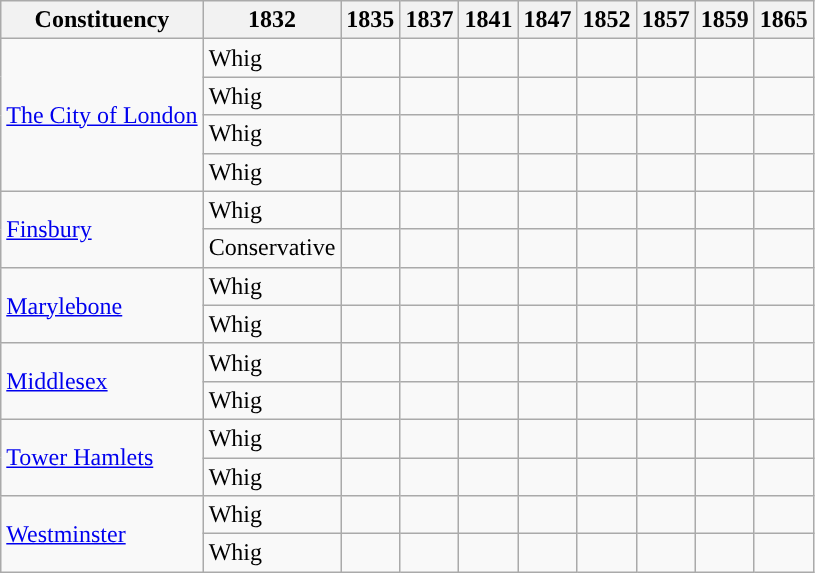<table class=wikitable sortable>
<tr>
<th>Constituency</th>
<th>1832</th>
<th>1835</th>
<th>1837</th>
<th>1841</th>
<th>1847</th>
<th>1852</th>
<th>1857</th>
<th>1859</th>
<th>1865</th>
</tr>
<tr>
<td rowspan=4><a href='#'>The City of London</a></td>
<td bgcolor=>Whig</td>
<td></td>
<td></td>
<td></td>
<td></td>
<td></td>
<td></td>
<td></td>
<td></td>
</tr>
<tr>
<td bgcolor=>Whig</td>
<td></td>
<td></td>
<td></td>
<td></td>
<td></td>
<td></td>
<td></td>
<td></td>
</tr>
<tr>
<td bgcolor=>Whig</td>
<td></td>
<td></td>
<td></td>
<td></td>
<td></td>
<td></td>
<td></td>
<td></td>
</tr>
<tr>
<td bgcolor=>Whig</td>
<td></td>
<td></td>
<td></td>
<td></td>
<td></td>
<td></td>
<td></td>
<td></td>
</tr>
<tr>
<td rowspan="2"><a href='#'>Finsbury</a></td>
<td>Whig</td>
<td></td>
<td></td>
<td></td>
<td></td>
<td></td>
<td></td>
<td></td>
<td></td>
</tr>
<tr>
<td>Conservative</td>
<td></td>
<td></td>
<td></td>
<td></td>
<td></td>
<td></td>
<td></td>
<td></td>
</tr>
<tr>
<td rowspan="2"><a href='#'>Marylebone</a></td>
<td>Whig</td>
<td></td>
<td></td>
<td></td>
<td></td>
<td></td>
<td></td>
<td></td>
<td></td>
</tr>
<tr>
<td>Whig</td>
<td></td>
<td></td>
<td></td>
<td></td>
<td></td>
<td></td>
<td></td>
<td></td>
</tr>
<tr>
<td rowspan="2"><a href='#'>Middlesex</a></td>
<td>Whig</td>
<td></td>
<td></td>
<td></td>
<td></td>
<td></td>
<td></td>
<td></td>
<td></td>
</tr>
<tr>
<td>Whig</td>
<td></td>
<td></td>
<td></td>
<td></td>
<td></td>
<td></td>
<td></td>
<td></td>
</tr>
<tr>
<td rowspan="2"><a href='#'>Tower Hamlets</a></td>
<td>Whig</td>
<td></td>
<td></td>
<td></td>
<td></td>
<td></td>
<td></td>
<td></td>
<td></td>
</tr>
<tr>
<td>Whig</td>
<td></td>
<td></td>
<td></td>
<td></td>
<td></td>
<td></td>
<td></td>
<td></td>
</tr>
<tr>
<td rowspan="2"><a href='#'>Westminster</a></td>
<td>Whig</td>
<td></td>
<td></td>
<td></td>
<td></td>
<td></td>
<td></td>
<td></td>
<td></td>
</tr>
<tr>
<td>Whig</td>
<td></td>
<td></td>
<td></td>
<td></td>
<td></td>
<td></td>
<td></td>
<td></td>
</tr>
</table>
